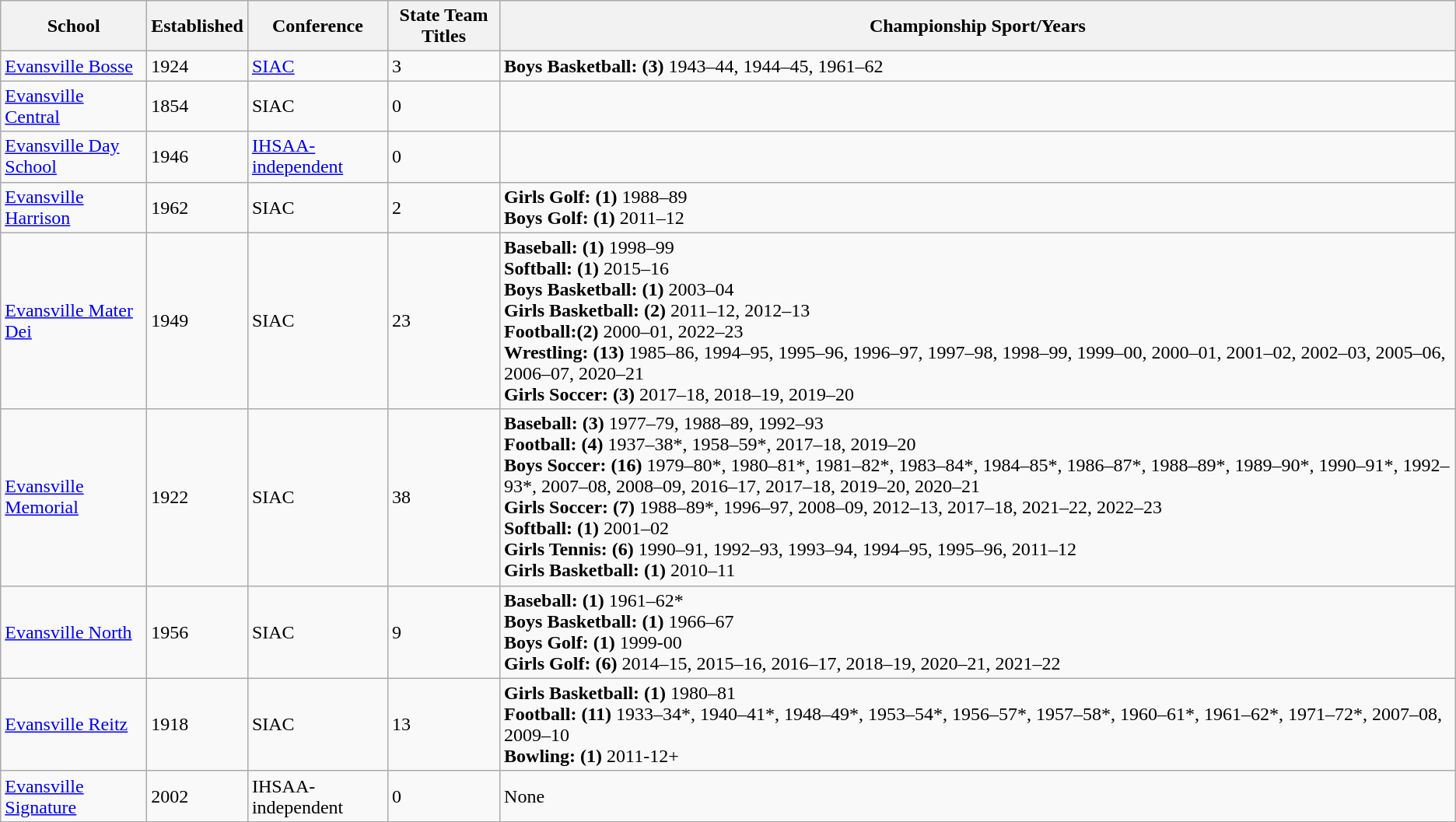<table class="wikitable">
<tr>
<th>School</th>
<th>Established</th>
<th>Conference</th>
<th>State Team Titles</th>
<th>Championship Sport/Years</th>
</tr>
<tr>
<td><a href='#'>Evansville Bosse</a></td>
<td>1924</td>
<td><a href='#'>SIAC</a></td>
<td>3</td>
<td><strong>Boys Basketball: (3)</strong> 1943–44, 1944–45, 1961–62</td>
</tr>
<tr>
<td><a href='#'>Evansville Central</a></td>
<td>1854</td>
<td>SIAC</td>
<td>0</td>
<td></td>
</tr>
<tr>
<td><a href='#'>Evansville Day School</a></td>
<td>1946</td>
<td><a href='#'>IHSAA-independent</a></td>
<td>0</td>
<td></td>
</tr>
<tr>
<td><a href='#'>Evansville Harrison</a></td>
<td>1962</td>
<td>SIAC</td>
<td>2</td>
<td><strong>Girls Golf: (1)</strong> 1988–89<br><strong>Boys Golf: (1)</strong> 2011–12</td>
</tr>
<tr>
<td><a href='#'>Evansville Mater Dei</a></td>
<td>1949</td>
<td>SIAC</td>
<td>23</td>
<td><strong>Baseball: (1)</strong> 1998–99<br><strong>Softball: (1)</strong> 2015–16<br><strong>Boys Basketball: (1)</strong> 2003–04<br><strong>Girls Basketball: (2)</strong> 2011–12, 2012–13<br><strong>Football:(2)</strong> 2000–01, 2022–23<br><strong>Wrestling: (13)</strong> 1985–86, 1994–95, 1995–96, 1996–97, 1997–98, 1998–99, 1999–00, 2000–01, 2001–02, 2002–03, 2005–06, 2006–07, 2020–21<br><strong>Girls Soccer: (3)</strong> 2017–18, 2018–19, 2019–20</td>
</tr>
<tr>
<td><a href='#'>Evansville Memorial</a></td>
<td>1922</td>
<td>SIAC</td>
<td>38</td>
<td><strong>Baseball: (3)</strong> 1977–79, 1988–89, 1992–93<br><strong>Football: (4)</strong> 1937–38*, 1958–59*, 2017–18, 2019–20<br><strong>Boys Soccer: (16)</strong> 1979–80*, 1980–81*, 1981–82*, 1983–84*, 1984–85*, 1986–87*, 1988–89*, 1989–90*, 1990–91*, 1992–93*, 2007–08, 2008–09, 2016–17, 2017–18, 2019–20, 2020–21<br><strong>Girls Soccer: (7)</strong> 1988–89*, 1996–97, 2008–09, 2012–13, 2017–18, 2021–22, 2022–23<br><strong>Softball: (1)</strong> 2001–02<br><strong>Girls Tennis: (6)</strong> 1990–91, 1992–93, 1993–94, 1994–95, 1995–96, 2011–12<br><strong>Girls Basketball: (1)</strong> 2010–11</td>
</tr>
<tr>
<td><a href='#'>Evansville North</a></td>
<td>1956</td>
<td>SIAC</td>
<td>9</td>
<td><strong>Baseball: (1)</strong> 1961–62*<br><strong>Boys Basketball: (1)</strong> 1966–67<br><strong>Boys Golf: (1)</strong> 1999-00<br><strong>Girls Golf: (6)</strong> 2014–15, 2015–16, 2016–17, 2018–19, 2020–21, 2021–22</td>
</tr>
<tr>
<td><a href='#'>Evansville Reitz</a></td>
<td>1918</td>
<td>SIAC</td>
<td>13</td>
<td><strong>Girls Basketball: (1)</strong> 1980–81<br><strong>Football: (11)</strong> 1933–34*, 1940–41*, 1948–49*, 1953–54*, 1956–57*, 1957–58*, 1960–61*, 1961–62*, 1971–72*, 2007–08, 2009–10<br><strong>Bowling: (1)</strong> 2011-12+</td>
</tr>
<tr>
<td><a href='#'>Evansville Signature</a></td>
<td>2002</td>
<td>IHSAA-independent</td>
<td>0</td>
<td>None</td>
</tr>
<tr>
</tr>
</table>
